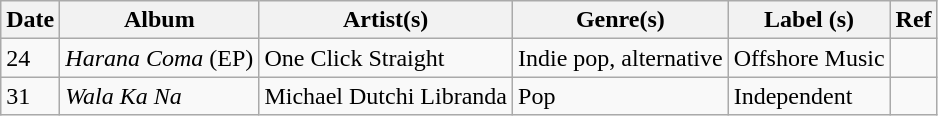<table class="wikitable">
<tr>
<th>Date</th>
<th>Album</th>
<th>Artist(s)</th>
<th>Genre(s)</th>
<th>Label (s)</th>
<th>Ref</th>
</tr>
<tr>
<td>24</td>
<td><em>Harana Coma</em> (EP)</td>
<td>One Click Straight</td>
<td>Indie pop, alternative</td>
<td>Offshore Music</td>
<td></td>
</tr>
<tr>
<td>31</td>
<td><em>Wala Ka Na</em></td>
<td>Michael Dutchi Libranda</td>
<td>Pop</td>
<td>Independent</td>
<td></td>
</tr>
</table>
